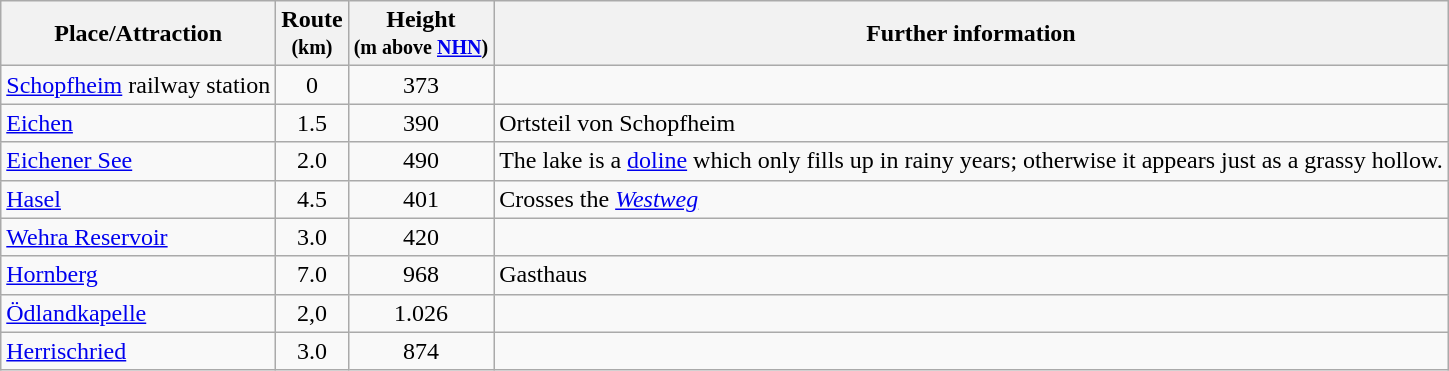<table class="wikitable toptextcells">
<tr class="hintergrundfarbe5">
<th>Place/Attraction</th>
<th>Route<br><small>(km)</small></th>
<th>Height <br><small>(m above <a href='#'>NHN</a>)</small></th>
<th class="unsortable">Further information</th>
</tr>
<tr>
<td><a href='#'>Schopfheim</a> railway station</td>
<td style="text-align:center">0</td>
<td style="text-align:center">373</td>
<td></td>
</tr>
<tr>
<td><a href='#'>Eichen</a></td>
<td style="text-align:center">1.5</td>
<td style="text-align:center">390</td>
<td>Ortsteil von Schopfheim</td>
</tr>
<tr>
<td><a href='#'>Eichener See</a></td>
<td style="text-align:center">2.0</td>
<td style="text-align:center">490</td>
<td>The lake is a <a href='#'>doline</a> which only fills up in rainy years; otherwise it appears just as a grassy hollow.</td>
</tr>
<tr>
<td><a href='#'>Hasel</a></td>
<td style="text-align:center">4.5</td>
<td style="text-align:center">401</td>
<td>Crosses the <em><a href='#'>Westweg</a></em></td>
</tr>
<tr>
<td><a href='#'>Wehra Reservoir</a></td>
<td style="text-align:center">3.0</td>
<td style="text-align:center">420</td>
<td></td>
</tr>
<tr>
<td><a href='#'>Hornberg</a></td>
<td style="text-align:center">7.0</td>
<td style="text-align:center">968</td>
<td>Gasthaus</td>
</tr>
<tr>
<td><a href='#'>Ödlandkapelle</a></td>
<td style="text-align:center">2,0</td>
<td style="text-align:center">1.026</td>
<td></td>
</tr>
<tr>
<td><a href='#'>Herrischried</a></td>
<td style="text-align:center">3.0</td>
<td style="text-align:center">874</td>
<td></td>
</tr>
</table>
